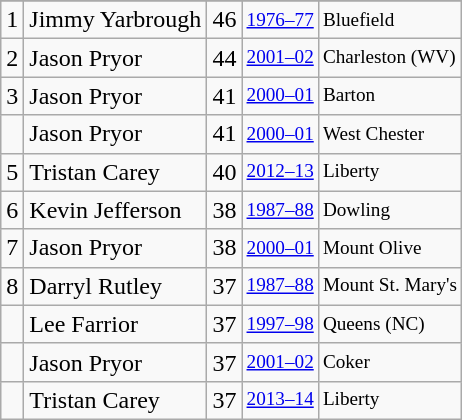<table class="wikitable">
<tr>
</tr>
<tr>
<td>1</td>
<td>Jimmy Yarbrough</td>
<td>46</td>
<td style="font-size:80%;"><a href='#'>1976–77</a></td>
<td style="font-size:80%;">Bluefield</td>
</tr>
<tr>
<td>2</td>
<td>Jason Pryor</td>
<td>44</td>
<td style="font-size:80%;"><a href='#'>2001–02</a></td>
<td style="font-size:80%;">Charleston (WV)</td>
</tr>
<tr>
<td>3</td>
<td>Jason Pryor</td>
<td>41</td>
<td style="font-size:80%;"><a href='#'>2000–01</a></td>
<td style="font-size:80%;">Barton</td>
</tr>
<tr>
<td></td>
<td>Jason Pryor</td>
<td>41</td>
<td style="font-size:80%;"><a href='#'>2000–01</a></td>
<td style="font-size:80%;">West Chester</td>
</tr>
<tr>
<td>5</td>
<td>Tristan Carey</td>
<td>40</td>
<td style="font-size:80%;"><a href='#'>2012–13</a></td>
<td style="font-size:80%;">Liberty</td>
</tr>
<tr>
<td>6</td>
<td>Kevin Jefferson</td>
<td>38</td>
<td style="font-size:80%;"><a href='#'>1987–88</a></td>
<td style="font-size:80%;">Dowling</td>
</tr>
<tr>
<td>7</td>
<td>Jason Pryor</td>
<td>38</td>
<td style="font-size:80%;"><a href='#'>2000–01</a></td>
<td style="font-size:80%;">Mount Olive</td>
</tr>
<tr>
<td>8</td>
<td>Darryl Rutley</td>
<td>37</td>
<td style="font-size:80%;"><a href='#'>1987–88</a></td>
<td style="font-size:80%;">Mount St. Mary's</td>
</tr>
<tr>
<td></td>
<td>Lee Farrior</td>
<td>37</td>
<td style="font-size:80%;"><a href='#'>1997–98</a></td>
<td style="font-size:80%;">Queens (NC)</td>
</tr>
<tr>
<td></td>
<td>Jason Pryor</td>
<td>37</td>
<td style="font-size:80%;"><a href='#'>2001–02</a></td>
<td style="font-size:80%;">Coker</td>
</tr>
<tr>
<td></td>
<td>Tristan Carey</td>
<td>37</td>
<td style="font-size:80%;"><a href='#'>2013–14</a></td>
<td style="font-size:80%;">Liberty</td>
</tr>
</table>
